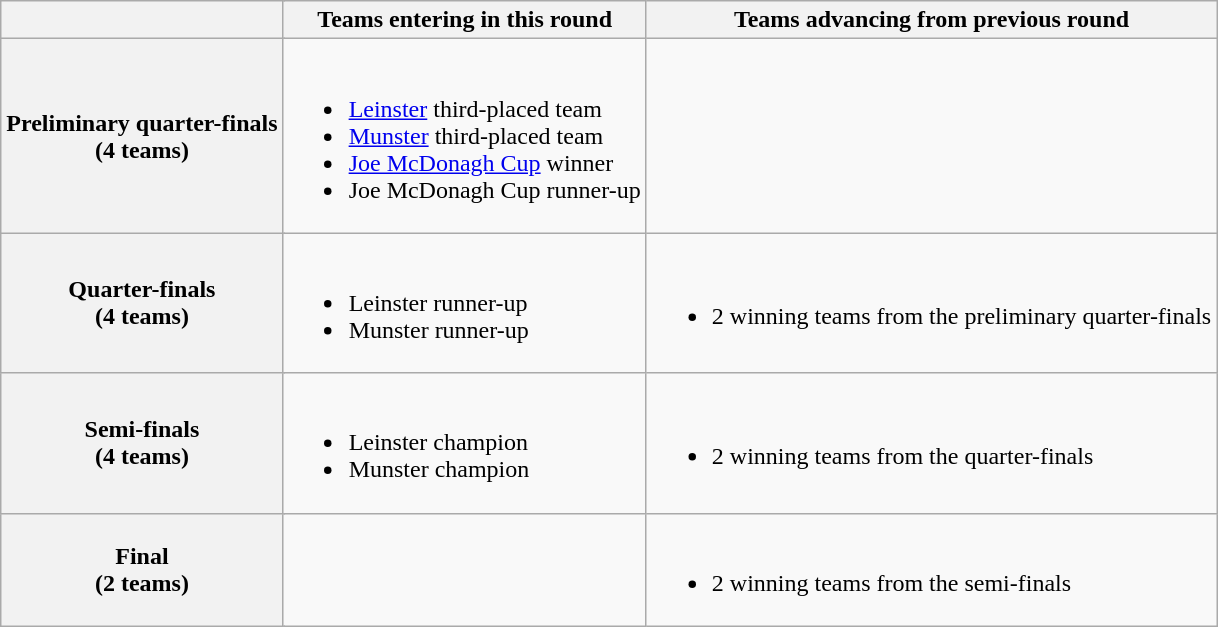<table class="wikitable">
<tr>
<th colspan=2></th>
<th>Teams entering in this round</th>
<th>Teams advancing from previous round</th>
</tr>
<tr>
<th colspan=2>Preliminary quarter-finals<br>(4 teams)</th>
<td><br><ul><li><a href='#'>Leinster</a> third-placed team</li><li><a href='#'>Munster</a> third-placed team</li><li><a href='#'>Joe McDonagh Cup</a> winner</li><li>Joe McDonagh Cup runner-up</li></ul></td>
<td></td>
</tr>
<tr>
<th colspan=2>Quarter-finals<br>(4 teams)</th>
<td><br><ul><li>Leinster runner-up</li><li>Munster runner-up</li></ul></td>
<td><br><ul><li>2 winning teams from the preliminary quarter-finals</li></ul></td>
</tr>
<tr>
<th colspan=2>Semi-finals<br>(4 teams)</th>
<td><br><ul><li>Leinster champion</li><li>Munster champion</li></ul></td>
<td><br><ul><li>2 winning teams from the quarter-finals</li></ul></td>
</tr>
<tr>
<th colspan=2>Final<br>(2 teams)</th>
<td></td>
<td><br><ul><li>2 winning teams from the semi-finals</li></ul></td>
</tr>
</table>
